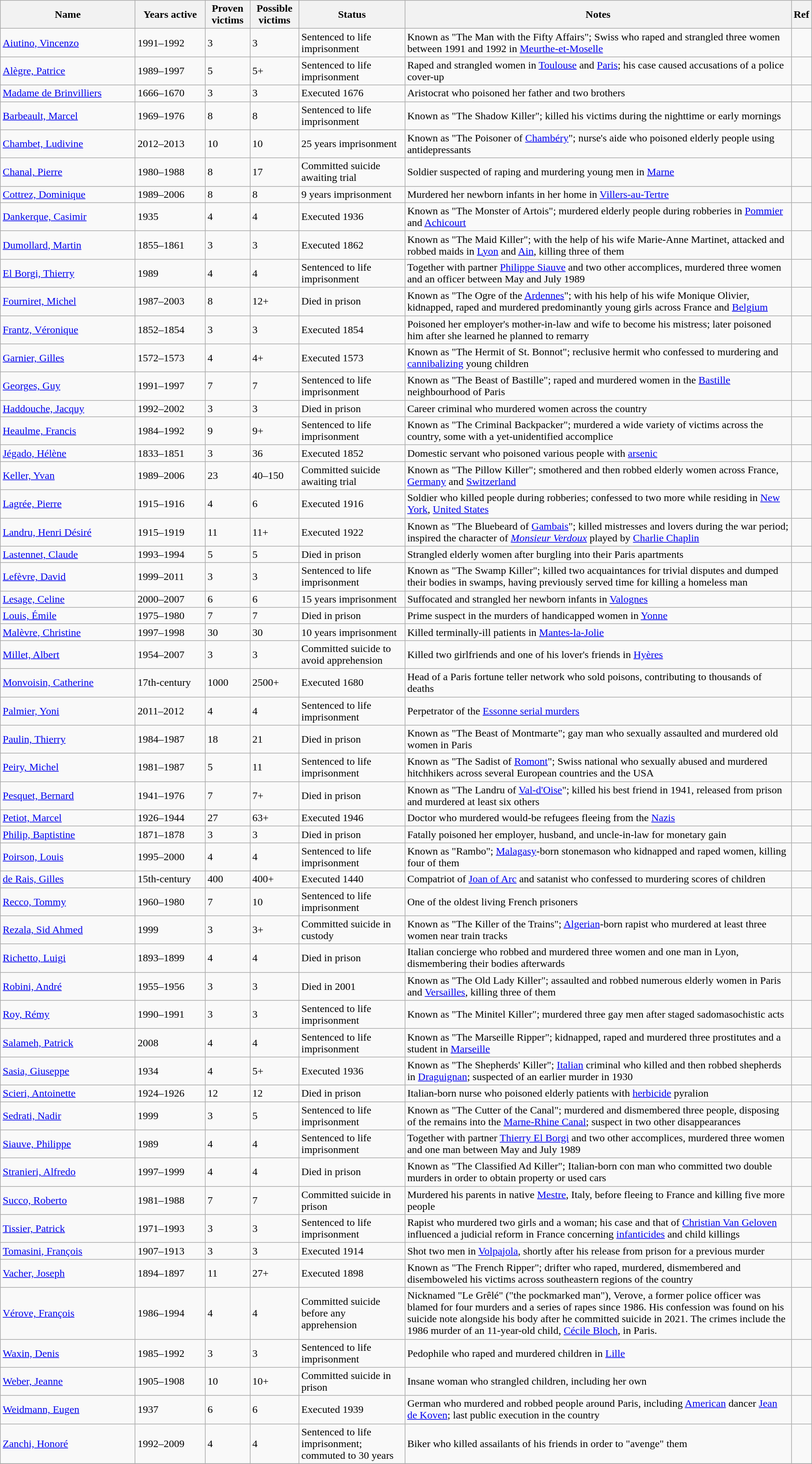<table class="wikitable sortable">
<tr>
<th width="200px">Name</th>
<th width="100px">Years active</th>
<th data-sort-type="number">Proven victims</th>
<th data-sort-type="number">Possible victims</th>
<th>Status</th>
<th>Notes</th>
<th>Ref</th>
</tr>
<tr>
<td><a href='#'>Aiutino, Vincenzo</a></td>
<td>1991–1992</td>
<td>3</td>
<td>3</td>
<td>Sentenced to life imprisonment</td>
<td>Known as "The Man with the Fifty Affairs"; Swiss who raped and strangled three women between 1991 and 1992 in <a href='#'>Meurthe-et-Moselle</a></td>
<td></td>
</tr>
<tr>
<td><a href='#'>Alègre, Patrice</a></td>
<td>1989–1997</td>
<td>5</td>
<td>5+</td>
<td>Sentenced to life imprisonment</td>
<td>Raped and strangled women in <a href='#'>Toulouse</a> and <a href='#'>Paris</a>; his case caused accusations of a police cover-up</td>
<td></td>
</tr>
<tr>
<td><a href='#'>Madame de Brinvilliers</a></td>
<td>1666–1670</td>
<td>3</td>
<td>3</td>
<td>Executed 1676</td>
<td>Aristocrat who poisoned her father and two brothers</td>
<td></td>
</tr>
<tr>
<td><a href='#'>Barbeault, Marcel</a></td>
<td>1969–1976</td>
<td>8</td>
<td>8</td>
<td>Sentenced to life imprisonment</td>
<td>Known as "The Shadow Killer"; killed his victims during the nighttime or early mornings</td>
<td></td>
</tr>
<tr>
<td><a href='#'>Chambet, Ludivine</a></td>
<td>2012–2013</td>
<td>10</td>
<td>10</td>
<td>25 years imprisonment</td>
<td>Known as "The Poisoner of <a href='#'>Chambéry</a>"; nurse's aide who poisoned elderly people using antidepressants</td>
<td></td>
</tr>
<tr>
<td><a href='#'>Chanal, Pierre</a></td>
<td>1980–1988</td>
<td>8</td>
<td>17</td>
<td>Committed suicide awaiting trial</td>
<td>Soldier suspected of raping and murdering young men in <a href='#'>Marne</a></td>
<td></td>
</tr>
<tr>
<td><a href='#'>Cottrez, Dominique</a></td>
<td>1989–2006</td>
<td>8</td>
<td>8</td>
<td>9 years imprisonment</td>
<td>Murdered her newborn infants in her home in <a href='#'>Villers-au-Tertre</a></td>
<td></td>
</tr>
<tr>
<td><a href='#'>Dankerque, Casimir</a></td>
<td>1935</td>
<td>4</td>
<td>4</td>
<td>Executed 1936</td>
<td>Known as "The Monster of Artois"; murdered elderly people during robberies in <a href='#'>Pommier</a> and <a href='#'>Achicourt</a></td>
<td></td>
</tr>
<tr>
<td><a href='#'>Dumollard, Martin</a></td>
<td>1855–1861</td>
<td>3</td>
<td>3</td>
<td>Executed 1862</td>
<td>Known as "The Maid Killer"; with the help of his wife Marie-Anne Martinet, attacked and robbed maids in <a href='#'>Lyon</a> and <a href='#'>Ain</a>, killing three of them</td>
<td></td>
</tr>
<tr>
<td><a href='#'>El Borgi, Thierry</a></td>
<td>1989</td>
<td>4</td>
<td>4</td>
<td>Sentenced to life imprisonment</td>
<td>Together with partner <a href='#'>Philippe Siauve</a> and two other accomplices, murdered three women and an officer between May and July 1989</td>
<td></td>
</tr>
<tr>
<td><a href='#'>Fourniret, Michel</a></td>
<td>1987–2003</td>
<td>8</td>
<td>12+</td>
<td>Died in prison</td>
<td>Known as "The Ogre of the <a href='#'>Ardennes</a>"; with his help of his wife Monique Olivier, kidnapped, raped and murdered predominantly young girls across France and <a href='#'>Belgium</a></td>
<td></td>
</tr>
<tr>
<td><a href='#'>Frantz, Véronique</a></td>
<td>1852–1854</td>
<td>3</td>
<td>3</td>
<td>Executed 1854</td>
<td>Poisoned her employer's mother-in-law and wife to become his mistress; later poisoned him after she learned he planned to remarry</td>
<td></td>
</tr>
<tr>
<td><a href='#'>Garnier, Gilles</a></td>
<td>1572–1573</td>
<td>4</td>
<td>4+</td>
<td>Executed 1573</td>
<td>Known as "The Hermit of St. Bonnot"; reclusive hermit who confessed to murdering and <a href='#'>cannibalizing</a> young children</td>
<td></td>
</tr>
<tr>
<td><a href='#'>Georges, Guy</a></td>
<td>1991–1997</td>
<td>7</td>
<td>7</td>
<td>Sentenced to life imprisonment</td>
<td>Known as "The Beast of Bastille"; raped and murdered women in the <a href='#'>Bastille</a> neighbourhood of Paris</td>
<td></td>
</tr>
<tr>
<td><a href='#'>Haddouche, Jacquy</a></td>
<td>1992–2002</td>
<td>3</td>
<td>3</td>
<td>Died in prison</td>
<td>Career criminal who murdered women across the country</td>
<td></td>
</tr>
<tr>
<td><a href='#'>Heaulme, Francis</a></td>
<td>1984–1992</td>
<td>9</td>
<td>9+</td>
<td>Sentenced to life imprisonment</td>
<td>Known as "The Criminal Backpacker"; murdered a wide variety of victims across the country, some with a yet-unidentified accomplice</td>
<td></td>
</tr>
<tr>
<td><a href='#'>Jégado, Hélène</a></td>
<td>1833–1851</td>
<td>3</td>
<td>36</td>
<td>Executed 1852</td>
<td>Domestic servant who poisoned various people with <a href='#'>arsenic</a></td>
<td></td>
</tr>
<tr>
<td><a href='#'>Keller, Yvan</a></td>
<td>1989–2006</td>
<td>23</td>
<td>40–150</td>
<td>Committed suicide awaiting trial</td>
<td>Known as "The Pillow Killer"; smothered and then robbed elderly women across France, <a href='#'>Germany</a> and <a href='#'>Switzerland</a></td>
<td></td>
</tr>
<tr>
<td><a href='#'>Lagrée, Pierre</a></td>
<td>1915–1916</td>
<td>4</td>
<td>6</td>
<td>Executed 1916</td>
<td>Soldier who killed people during robberies; confessed to two more while residing in <a href='#'>New York</a>, <a href='#'>United States</a></td>
<td></td>
</tr>
<tr>
<td><a href='#'>Landru, Henri Désiré</a></td>
<td>1915–1919</td>
<td>11</td>
<td>11+</td>
<td>Executed 1922</td>
<td>Known as "The Bluebeard of <a href='#'>Gambais</a>"; killed mistresses and lovers during the war period; inspired the character of <em><a href='#'>Monsieur Verdoux</a></em> played by <a href='#'>Charlie Chaplin</a></td>
<td></td>
</tr>
<tr>
<td><a href='#'>Lastennet, Claude</a></td>
<td>1993–1994</td>
<td>5</td>
<td>5</td>
<td>Died in prison</td>
<td>Strangled elderly women after burgling into their Paris apartments</td>
<td></td>
</tr>
<tr>
<td><a href='#'>Lefèvre, David</a></td>
<td>1999–2011</td>
<td>3</td>
<td>3</td>
<td>Sentenced to life imprisonment</td>
<td>Known as "The Swamp Killer"; killed two acquaintances for trivial disputes and dumped their bodies in swamps, having previously served time for killing a homeless man</td>
<td></td>
</tr>
<tr>
<td><a href='#'>Lesage, Celine</a></td>
<td>2000–2007</td>
<td>6</td>
<td>6</td>
<td>15 years imprisonment</td>
<td>Suffocated and strangled her newborn infants in <a href='#'>Valognes</a></td>
<td></td>
</tr>
<tr>
<td><a href='#'>Louis, Émile</a></td>
<td>1975–1980</td>
<td>7</td>
<td>7</td>
<td>Died in prison</td>
<td>Prime suspect in the murders of handicapped women in <a href='#'>Yonne</a></td>
<td></td>
</tr>
<tr>
<td><a href='#'>Malèvre, Christine</a></td>
<td>1997–1998</td>
<td>30</td>
<td>30</td>
<td>10 years imprisonment</td>
<td>Killed terminally-ill patients in <a href='#'>Mantes-la-Jolie</a></td>
<td></td>
</tr>
<tr>
<td><a href='#'>Millet, Albert</a></td>
<td>1954–2007</td>
<td>3</td>
<td>3</td>
<td>Committed suicide to avoid apprehension</td>
<td>Killed two girlfriends and one of his lover's friends in <a href='#'>Hyères</a></td>
<td></td>
</tr>
<tr>
<td><a href='#'>Monvoisin, Catherine</a></td>
<td data-sort-value="1601">17th-century</td>
<td>1000</td>
<td>2500+</td>
<td>Executed 1680</td>
<td>Head of a Paris fortune teller network who sold poisons, contributing to thousands of deaths</td>
<td></td>
</tr>
<tr>
<td><a href='#'>Palmier, Yoni</a></td>
<td>2011–2012</td>
<td>4</td>
<td>4</td>
<td>Sentenced to life imprisonment</td>
<td>Perpetrator of the <a href='#'>Essonne serial murders</a></td>
<td></td>
</tr>
<tr>
<td><a href='#'>Paulin, Thierry</a></td>
<td>1984–1987</td>
<td>18</td>
<td>21</td>
<td>Died in prison</td>
<td>Known as "The Beast of Montmarte"; gay man who sexually assaulted and murdered old women in Paris</td>
<td></td>
</tr>
<tr>
<td><a href='#'>Peiry, Michel</a></td>
<td>1981–1987</td>
<td>5</td>
<td>11</td>
<td>Sentenced to life imprisonment</td>
<td>Known as "The Sadist of <a href='#'>Romont</a>"; Swiss national who sexually abused and murdered hitchhikers across several European countries and the USA</td>
<td></td>
</tr>
<tr>
<td><a href='#'>Pesquet, Bernard</a></td>
<td>1941–1976</td>
<td>7</td>
<td>7+</td>
<td>Died in prison</td>
<td>Known as "The Landru of <a href='#'>Val-d'Oise</a>"; killed his best friend in 1941, released from prison and murdered at least six others</td>
<td></td>
</tr>
<tr>
<td><a href='#'>Petiot, Marcel</a></td>
<td>1926–1944</td>
<td>27</td>
<td>63+</td>
<td>Executed 1946</td>
<td>Doctor who murdered would-be refugees fleeing from the <a href='#'>Nazis</a></td>
<td></td>
</tr>
<tr>
<td><a href='#'>Philip, Baptistine</a></td>
<td>1871–1878</td>
<td>3</td>
<td>3</td>
<td>Died in prison</td>
<td>Fatally poisoned her employer, husband, and uncle-in-law for monetary gain</td>
<td></td>
</tr>
<tr>
<td><a href='#'>Poirson, Louis</a></td>
<td>1995–2000</td>
<td>4</td>
<td>4</td>
<td>Sentenced to life imprisonment</td>
<td>Known as "Rambo"; <a href='#'>Malagasy</a>-born stonemason who kidnapped and raped women, killing four of them</td>
<td></td>
</tr>
<tr>
<td><a href='#'>de Rais, Gilles</a></td>
<td data-sort-value="1401">15th-century</td>
<td>400</td>
<td>400+</td>
<td>Executed 1440</td>
<td>Compatriot of <a href='#'>Joan of Arc</a> and satanist who confessed to murdering scores of children</td>
<td></td>
</tr>
<tr>
<td><a href='#'>Recco, Tommy</a></td>
<td>1960–1980</td>
<td>7</td>
<td>10</td>
<td>Sentenced to life imprisonment</td>
<td>One of the oldest living French prisoners</td>
<td></td>
</tr>
<tr>
<td><a href='#'>Rezala, Sid Ahmed</a></td>
<td>1999</td>
<td>3</td>
<td>3+</td>
<td>Committed suicide in custody</td>
<td>Known as "The Killer of the Trains"; <a href='#'>Algerian</a>-born rapist who murdered at least three women near train tracks</td>
<td></td>
</tr>
<tr>
<td><a href='#'>Richetto, Luigi</a></td>
<td>1893–1899</td>
<td>4</td>
<td>4</td>
<td>Died in prison</td>
<td>Italian concierge who robbed and murdered three women and one man in Lyon, dismembering their bodies afterwards</td>
<td></td>
</tr>
<tr>
<td><a href='#'>Robini, André</a></td>
<td>1955–1956</td>
<td>3</td>
<td>3</td>
<td>Died in 2001</td>
<td>Known as "The Old Lady Killer"; assaulted and robbed numerous elderly women in Paris and <a href='#'>Versailles</a>, killing three of them</td>
<td></td>
</tr>
<tr>
<td><a href='#'>Roy, Rémy</a></td>
<td>1990–1991</td>
<td>3</td>
<td>3</td>
<td>Sentenced to life imprisonment</td>
<td>Known as "The Minitel Killer"; murdered three gay men after staged sadomasochistic acts</td>
<td></td>
</tr>
<tr>
<td><a href='#'>Salameh, Patrick</a></td>
<td>2008</td>
<td>4</td>
<td>4</td>
<td>Sentenced to life imprisonment</td>
<td>Known as "The Marseille Ripper"; kidnapped, raped and murdered three prostitutes and a student in <a href='#'>Marseille</a></td>
<td></td>
</tr>
<tr>
<td><a href='#'>Sasia, Giuseppe</a></td>
<td>1934</td>
<td>4</td>
<td>5+</td>
<td>Executed 1936</td>
<td>Known as "The Shepherds' Killer"; <a href='#'>Italian</a> criminal who killed and then robbed shepherds in <a href='#'>Draguignan</a>; suspected of an earlier murder in 1930</td>
<td></td>
</tr>
<tr>
<td><a href='#'>Scieri, Antoinette</a></td>
<td>1924–1926</td>
<td>12</td>
<td>12</td>
<td>Died in prison</td>
<td>Italian-born nurse who poisoned elderly patients with <a href='#'>herbicide</a> pyralion</td>
<td></td>
</tr>
<tr>
<td><a href='#'>Sedrati, Nadir</a></td>
<td>1999</td>
<td>3</td>
<td>5</td>
<td>Sentenced to life imprisonment</td>
<td>Known as "The Cutter of the Canal"; murdered and dismembered three people, disposing of the remains into the <a href='#'>Marne-Rhine Canal</a>; suspect in two other disappearances</td>
<td></td>
</tr>
<tr>
<td><a href='#'>Siauve, Philippe</a></td>
<td>1989</td>
<td>4</td>
<td>4</td>
<td>Sentenced to life imprisonment</td>
<td>Together with partner <a href='#'>Thierry El Borgi</a> and two other accomplices, murdered three women and one man between May and July 1989</td>
<td></td>
</tr>
<tr>
<td><a href='#'>Stranieri, Alfredo</a></td>
<td>1997–1999</td>
<td>4</td>
<td>4</td>
<td>Died in prison</td>
<td>Known as "The Classified Ad Killer"; Italian-born con man who committed two double murders in order to obtain property or used cars</td>
<td></td>
</tr>
<tr>
<td><a href='#'>Succo, Roberto</a></td>
<td>1981–1988</td>
<td>7</td>
<td>7</td>
<td>Committed suicide in prison</td>
<td>Murdered his parents in native <a href='#'>Mestre</a>, Italy, before fleeing to France and killing five more people</td>
<td></td>
</tr>
<tr>
<td><a href='#'>Tissier, Patrick</a></td>
<td>1971–1993</td>
<td>3</td>
<td>3</td>
<td>Sentenced to life imprisonment</td>
<td>Rapist who murdered two girls and a woman; his case and that of <a href='#'>Christian Van Geloven</a> influenced a judicial reform in France concerning <a href='#'>infanticides</a> and child killings</td>
<td></td>
</tr>
<tr>
<td><a href='#'>Tomasini, François</a></td>
<td>1907–1913</td>
<td>3</td>
<td>3</td>
<td>Executed 1914</td>
<td>Shot two men in <a href='#'>Volpajola</a>, shortly after his release from prison for a previous murder</td>
<td></td>
</tr>
<tr>
<td><a href='#'>Vacher, Joseph</a></td>
<td>1894–1897</td>
<td>11</td>
<td>27+</td>
<td>Executed 1898</td>
<td>Known as "The French Ripper"; drifter who raped, murdered, dismembered and disemboweled his victims across southeastern regions of the country</td>
<td></td>
</tr>
<tr>
<td><a href='#'>Vérove, François</a></td>
<td>1986–1994</td>
<td>4</td>
<td>4</td>
<td>Committed suicide before any apprehension</td>
<td>Nicknamed "Le Grêlé" ("the pockmarked man"), Verove, a former police officer was blamed for four murders and a series of rapes since 1986. His confession was found on his suicide note alongside his body after he committed suicide in 2021. The crimes include the 1986 murder of an 11-year-old child, <a href='#'>Cécile Bloch</a>, in Paris.</td>
<td></td>
</tr>
<tr>
<td><a href='#'>Waxin, Denis</a></td>
<td>1985–1992</td>
<td>3</td>
<td>3</td>
<td>Sentenced to life imprisonment</td>
<td>Pedophile who raped and murdered children in <a href='#'>Lille</a></td>
<td></td>
</tr>
<tr>
<td><a href='#'>Weber, Jeanne</a></td>
<td>1905–1908</td>
<td>10</td>
<td>10+</td>
<td>Committed suicide in prison</td>
<td>Insane woman who strangled children, including her own</td>
<td></td>
</tr>
<tr>
<td><a href='#'>Weidmann, Eugen</a></td>
<td>1937</td>
<td>6</td>
<td>6</td>
<td>Executed 1939</td>
<td>German who murdered and robbed people around Paris, including <a href='#'>American</a> dancer <a href='#'>Jean de Koven</a>; last public execution in the country</td>
<td></td>
</tr>
<tr>
<td><a href='#'>Zanchi, Honoré</a></td>
<td>1992–2009</td>
<td>4</td>
<td>4</td>
<td>Sentenced to life imprisonment; commuted to 30 years</td>
<td>Biker who killed assailants of his friends in order to "avenge" them</td>
<td></td>
</tr>
<tr>
</tr>
</table>
